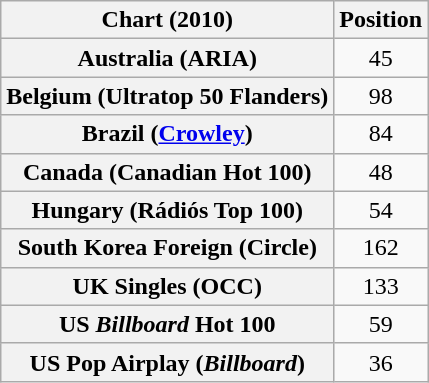<table class="wikitable sortable plainrowheaders" style="text-align:center">
<tr>
<th scope="col">Chart (2010)</th>
<th scope="col">Position</th>
</tr>
<tr>
<th scope="row">Australia (ARIA)</th>
<td>45</td>
</tr>
<tr>
<th scope="row">Belgium (Ultratop 50 Flanders)</th>
<td>98</td>
</tr>
<tr>
<th scope="row">Brazil (<a href='#'>Crowley</a>)</th>
<td>84</td>
</tr>
<tr>
<th scope="row">Canada (Canadian Hot 100)</th>
<td>48</td>
</tr>
<tr>
<th scope="row">Hungary (Rádiós Top 100)</th>
<td>54</td>
</tr>
<tr>
<th scope="row">South Korea Foreign (Circle)</th>
<td>162</td>
</tr>
<tr>
<th scope="row">UK Singles (OCC)</th>
<td>133</td>
</tr>
<tr>
<th scope="row">US <em>Billboard</em> Hot 100</th>
<td>59</td>
</tr>
<tr>
<th scope="row">US Pop Airplay (<em>Billboard</em>)</th>
<td>36</td>
</tr>
</table>
